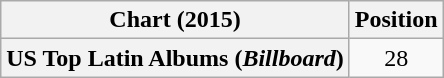<table class="wikitable plainrowheaders" style="text-align:center">
<tr>
<th scope="col">Chart (2015)</th>
<th scope="col">Position</th>
</tr>
<tr>
<th scope="row">US Top Latin Albums (<em>Billboard</em>)</th>
<td>28</td>
</tr>
</table>
